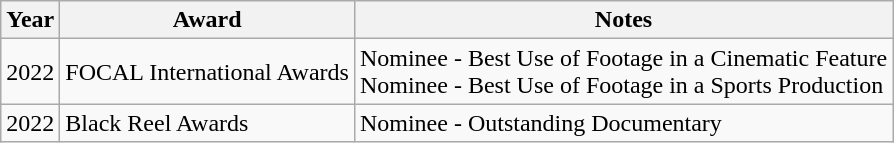<table class="wikitable">
<tr>
<th>Year</th>
<th>Award</th>
<th>Notes</th>
</tr>
<tr>
<td>2022</td>
<td>FOCAL International Awards</td>
<td>Nominee - Best Use of Footage in a Cinematic Feature<br>Nominee - Best Use of Footage in a Sports Production</td>
</tr>
<tr>
<td>2022</td>
<td>Black Reel Awards</td>
<td>Nominee - Outstanding Documentary</td>
</tr>
</table>
